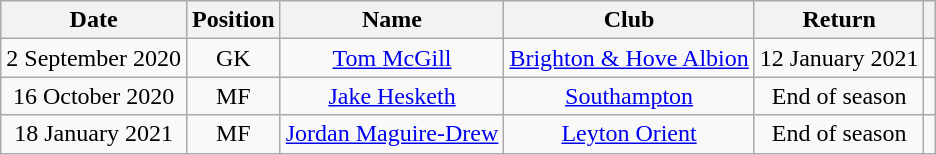<table class="wikitable" style="text-align:center;">
<tr>
<th>Date</th>
<th>Position</th>
<th>Name</th>
<th>Club</th>
<th>Return</th>
<th></th>
</tr>
<tr>
<td>2 September 2020</td>
<td>GK</td>
<td><a href='#'>Tom McGill</a></td>
<td><a href='#'>Brighton & Hove Albion</a></td>
<td>12 January 2021</td>
<td></td>
</tr>
<tr>
<td>16 October 2020</td>
<td>MF</td>
<td><a href='#'>Jake Hesketh</a></td>
<td><a href='#'>Southampton</a></td>
<td>End of season</td>
<td></td>
</tr>
<tr>
<td>18 January 2021</td>
<td>MF</td>
<td><a href='#'>Jordan Maguire-Drew</a></td>
<td><a href='#'>Leyton Orient</a></td>
<td>End of season</td>
<td></td>
</tr>
</table>
